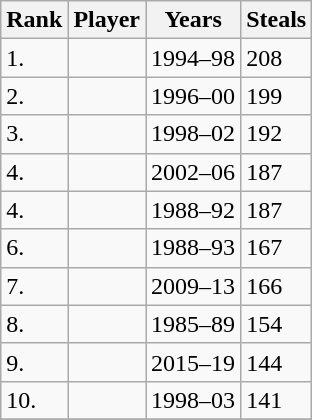<table class="wikitable sortable">
<tr>
<th>Rank</th>
<th>Player</th>
<th>Years</th>
<th>Steals</th>
</tr>
<tr>
<td>1.</td>
<td></td>
<td>1994–98</td>
<td>208</td>
</tr>
<tr>
<td>2.</td>
<td></td>
<td>1996–00</td>
<td>199</td>
</tr>
<tr>
<td>3.</td>
<td></td>
<td>1998–02</td>
<td>192</td>
</tr>
<tr>
<td>4.</td>
<td></td>
<td>2002–06</td>
<td>187</td>
</tr>
<tr>
<td>4.</td>
<td></td>
<td>1988–92</td>
<td>187</td>
</tr>
<tr>
<td>6.</td>
<td></td>
<td>1988–93</td>
<td>167</td>
</tr>
<tr>
<td>7.</td>
<td></td>
<td>2009–13</td>
<td>166</td>
</tr>
<tr>
<td>8.</td>
<td></td>
<td>1985–89</td>
<td>154</td>
</tr>
<tr>
<td>9.</td>
<td></td>
<td>2015–19</td>
<td>144</td>
</tr>
<tr>
<td>10.</td>
<td></td>
<td>1998–03</td>
<td>141</td>
</tr>
<tr>
</tr>
</table>
